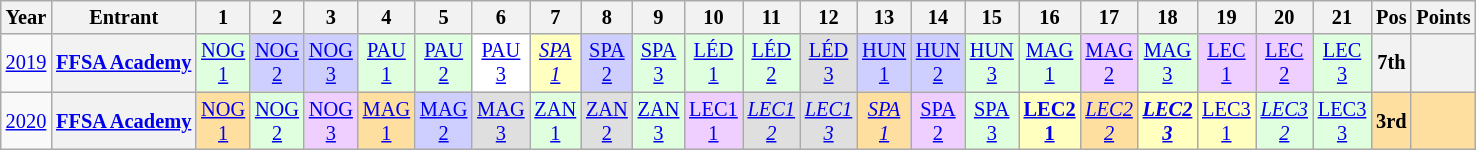<table class="wikitable" style="text-align:center; font-size:85%">
<tr>
<th>Year</th>
<th nowrap>Entrant</th>
<th>1</th>
<th>2</th>
<th>3</th>
<th>4</th>
<th>5</th>
<th>6</th>
<th>7</th>
<th>8</th>
<th>9</th>
<th>10</th>
<th>11</th>
<th>12</th>
<th>13</th>
<th>14</th>
<th>15</th>
<th>16</th>
<th>17</th>
<th>18</th>
<th>19</th>
<th>20</th>
<th>21</th>
<th>Pos</th>
<th>Points</th>
</tr>
<tr>
<td><a href='#'>2019</a></td>
<th><a href='#'>FFSA Academy</a></th>
<td style="background:#DFFFDF;"><a href='#'>NOG<br>1</a><br></td>
<td style="background:#CFCFFF;"><a href='#'>NOG<br>2</a><br></td>
<td style="background:#CFCFFF;"><a href='#'>NOG<br>3</a><br></td>
<td style="background:#DFFFDF;"><a href='#'>PAU<br>1</a><br></td>
<td style="background:#DFFFDF;"><a href='#'>PAU<br>2</a><br></td>
<td style="background:#FFFFFF;"><a href='#'>PAU<br>3</a><br></td>
<td style="background:#FFFFBF;"><em><a href='#'>SPA<br>1</a></em><br></td>
<td style="background:#CFCFFF;"><a href='#'>SPA<br>2</a><br></td>
<td style="background:#DFFFDF;"><a href='#'>SPA<br>3</a><br></td>
<td style="background:#DFFFDF;"><a href='#'>LÉD<br>1</a><br></td>
<td style="background:#DFFFDF;"><a href='#'>LÉD<br>2</a><br></td>
<td style="background:#DFDFDF;"><a href='#'>LÉD<br>3</a><br></td>
<td style="background:#CFCFFF;"><a href='#'>HUN<br>1</a><br></td>
<td style="background:#CFCFFF;"><a href='#'>HUN<br>2</a><br></td>
<td style="background:#DFFFDF;"><a href='#'>HUN<br>3</a><br></td>
<td style="background:#DFFFDF;"><a href='#'>MAG<br>1</a><br></td>
<td style="background:#EFCFFF;"><a href='#'>MAG<br>2</a><br></td>
<td style="background:#DFFFDF;"><a href='#'>MAG<br>3</a><br></td>
<td style="background:#EFCFFF;"><a href='#'>LEC<br>1</a><br></td>
<td style="background:#EFCFFF;"><a href='#'>LEC<br>2</a><br></td>
<td style="background:#DFFFDF;"><a href='#'>LEC<br>3</a><br></td>
<th>7th</th>
<th></th>
</tr>
<tr>
<td><a href='#'>2020</a></td>
<th nowrap><a href='#'>FFSA Academy</a></th>
<td style="background:#FFDF9F;"><a href='#'>NOG<br>1</a><br></td>
<td style="background:#DFFFDF;"><a href='#'>NOG<br>2</a><br></td>
<td style="background:#EFCFFF;"><a href='#'>NOG<br>3</a><br></td>
<td style="background:#FFDF9F;"><a href='#'>MAG<br>1</a><br></td>
<td style="background:#CFCFFF;"><a href='#'>MAG<br>2</a><br></td>
<td style="background:#DFDFDF;"><a href='#'>MAG<br>3</a><br></td>
<td style="background:#DFFFDF;"><a href='#'>ZAN<br>1</a><br></td>
<td style="background:#DFDFDF;"><a href='#'>ZAN<br>2</a><br></td>
<td style="background:#DFFFDF;"><a href='#'>ZAN<br>3</a><br></td>
<td style="background:#EFCFFF;"><a href='#'>LEC1<br>1</a><br></td>
<td style="background:#DFDFDF;"><em><a href='#'>LEC1<br>2</a></em><br></td>
<td style="background:#DFDFDF;"><em><a href='#'>LEC1<br>3</a></em><br></td>
<td style="background:#FFDF9F;"><em><a href='#'>SPA<br>1</a></em><br></td>
<td style="background:#EFCFFF;"><a href='#'>SPA<br>2</a><br></td>
<td style="background:#DFFFDF;"><a href='#'>SPA<br>3</a><br></td>
<td style="background:#FFFFBF;"><strong><a href='#'>LEC2<br>1</a></strong><br></td>
<td style="background:#FFDF9F;"><em><a href='#'>LEC2<br>2</a></em><br></td>
<td style="background:#FFFFBF;"><strong><em><a href='#'>LEC2<br>3</a></em></strong><br></td>
<td style="background:#FFFFBF;"><a href='#'>LEC3<br>1</a><br></td>
<td style="background:#DFFFDF;"><em><a href='#'>LEC3<br>2</a></em><br></td>
<td style="background:#DFFFDF;"><a href='#'>LEC3<br>3</a><br></td>
<th style="background:#FFDF9F;">3rd</th>
<th style="background:#FFDF9F;"></th>
</tr>
</table>
